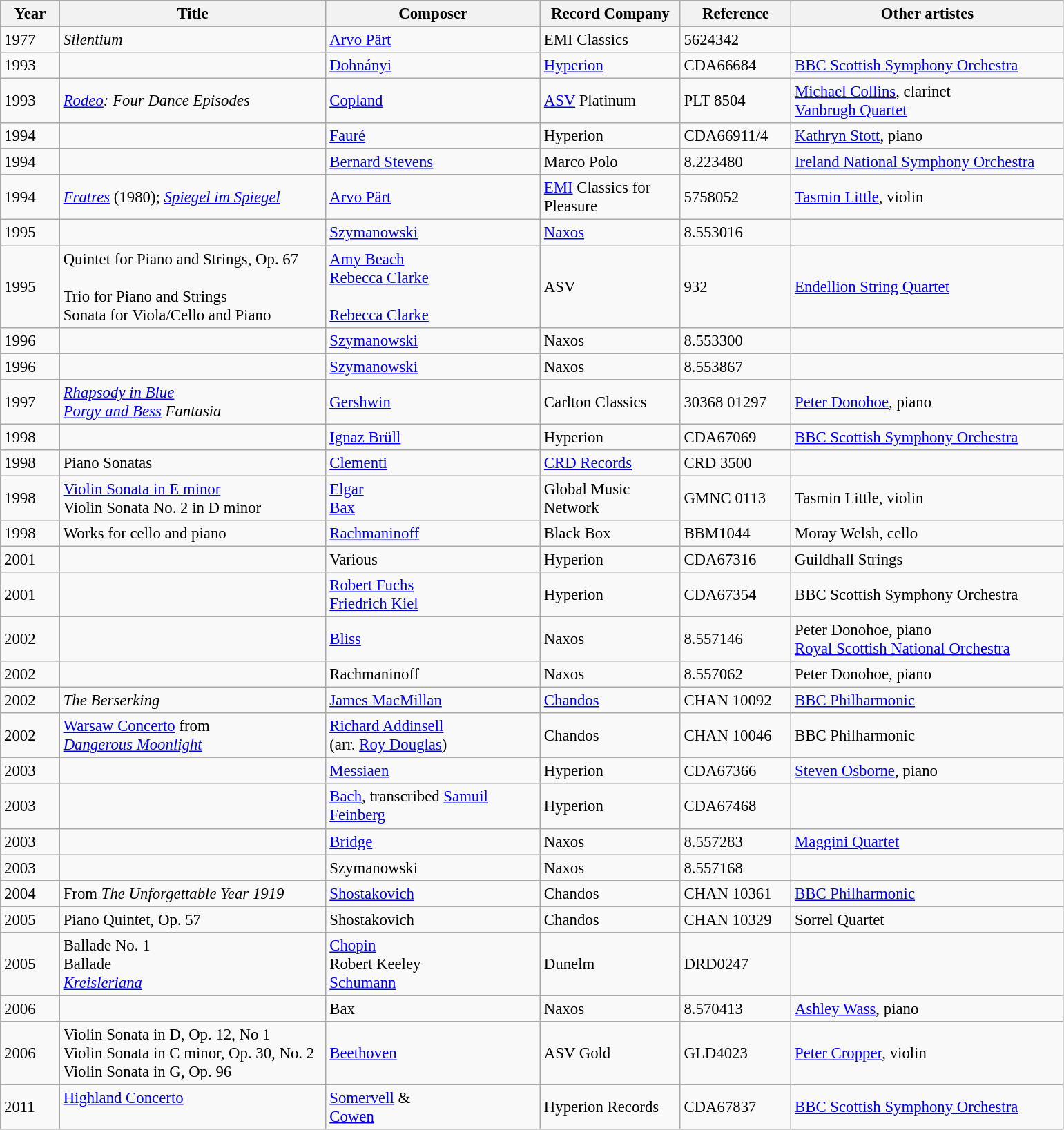<table class="wikitable" style="font-size: 95%;">
<tr>
<th style="width:50px">Year</th>
<th style="width:250px">Title</th>
<th style="width:200px">Composer</th>
<th style="width:128px">Record Company</th>
<th style="width:100px">Reference</th>
<th style="width:256px">Other artistes</th>
</tr>
<tr>
<td>1977</td>
<td><em>Silentium</em></td>
<td><a href='#'>Arvo Pärt</a></td>
<td>EMI Classics</td>
<td>5624342</td>
<td></td>
</tr>
<tr>
<td>1993</td>
<td><br></td>
<td><a href='#'>Dohnányi</a></td>
<td><a href='#'>Hyperion</a></td>
<td>CDA66684</td>
<td><a href='#'>BBC Scottish Symphony Orchestra</a></td>
</tr>
<tr>
<td>1993</td>
<td><em><a href='#'>Rodeo</a>: Four Dance Episodes</em></td>
<td><a href='#'>Copland</a></td>
<td><a href='#'>ASV</a> Platinum</td>
<td>PLT 8504</td>
<td><a href='#'>Michael Collins</a>, clarinet<br><a href='#'>Vanbrugh Quartet</a></td>
</tr>
<tr>
<td>1994</td>
<td><br></td>
<td><a href='#'>Fauré</a></td>
<td>Hyperion</td>
<td>CDA66911/4</td>
<td><a href='#'>Kathryn Stott</a>, piano</td>
</tr>
<tr>
<td>1994</td>
<td></td>
<td><a href='#'>Bernard Stevens</a></td>
<td>Marco Polo</td>
<td>8.223480</td>
<td><a href='#'>Ireland National Symphony Orchestra</a></td>
</tr>
<tr>
<td>1994</td>
<td><em><a href='#'>Fratres</a></em> (1980); <em><a href='#'>Spiegel im Spiegel</a></em></td>
<td><a href='#'>Arvo Pärt</a></td>
<td><a href='#'>EMI</a> Classics for Pleasure</td>
<td>5758052</td>
<td><a href='#'>Tasmin Little</a>, violin</td>
</tr>
<tr>
<td>1995</td>
<td></td>
<td><a href='#'>Szymanowski</a></td>
<td><a href='#'>Naxos</a></td>
<td>8.553016</td>
<td></td>
</tr>
<tr>
<td>1995</td>
<td>Quintet for Piano and Strings, Op. 67<br><br>Trio for Piano and Strings<br>	
Sonata for Viola/Cello and Piano</td>
<td><a href='#'>Amy Beach</a><br><a href='#'>Rebecca Clarke</a><br><br><a href='#'>Rebecca Clarke</a></td>
<td>ASV</td>
<td>932</td>
<td><a href='#'>Endellion String Quartet</a></td>
</tr>
<tr>
<td>1996</td>
<td></td>
<td><a href='#'>Szymanowski</a></td>
<td>Naxos</td>
<td>8.553300</td>
<td></td>
</tr>
<tr>
<td>1996</td>
<td></td>
<td><a href='#'>Szymanowski</a></td>
<td>Naxos</td>
<td>8.553867</td>
<td></td>
</tr>
<tr>
<td>1997</td>
<td><em><a href='#'>Rhapsody in Blue</a></em><br><em><a href='#'>Porgy and Bess</a> Fantasia</em></td>
<td><a href='#'>Gershwin</a></td>
<td>Carlton Classics</td>
<td>30368 01297</td>
<td><a href='#'>Peter Donohoe</a>, piano</td>
</tr>
<tr>
<td>1998</td>
<td><br></td>
<td><a href='#'>Ignaz Brüll</a></td>
<td>Hyperion</td>
<td>CDA67069</td>
<td><a href='#'>BBC Scottish Symphony Orchestra</a></td>
</tr>
<tr>
<td>1998</td>
<td>Piano Sonatas</td>
<td><a href='#'>Clementi</a></td>
<td><a href='#'>CRD Records</a></td>
<td>CRD 3500</td>
<td></td>
</tr>
<tr>
<td>1998</td>
<td><a href='#'>Violin Sonata in E minor</a><br>Violin Sonata No. 2 in D minor</td>
<td><a href='#'>Elgar</a><br><a href='#'>Bax</a></td>
<td>Global Music Network</td>
<td>GMNC 0113</td>
<td>Tasmin Little, violin</td>
</tr>
<tr>
<td>1998</td>
<td>Works for cello and piano</td>
<td><a href='#'>Rachmaninoff</a></td>
<td>Black Box</td>
<td>BBM1044</td>
<td>Moray Welsh, cello</td>
</tr>
<tr>
<td>2001</td>
<td></td>
<td>Various</td>
<td>Hyperion</td>
<td>CDA67316</td>
<td>Guildhall Strings</td>
</tr>
<tr>
<td>2001</td>
<td><br></td>
<td><a href='#'>Robert Fuchs</a><br><a href='#'>Friedrich Kiel</a></td>
<td>Hyperion</td>
<td>CDA67354</td>
<td>BBC Scottish Symphony Orchestra</td>
</tr>
<tr>
<td>2002</td>
<td></td>
<td><a href='#'>Bliss</a></td>
<td>Naxos</td>
<td>8.557146</td>
<td>Peter Donohoe, piano<br><a href='#'>Royal Scottish National Orchestra</a></td>
</tr>
<tr>
<td>2002</td>
<td></td>
<td>Rachmaninoff</td>
<td>Naxos</td>
<td>8.557062</td>
<td>Peter Donohoe, piano</td>
</tr>
<tr>
<td>2002</td>
<td><em>The Berserking</em></td>
<td><a href='#'>James MacMillan</a></td>
<td><a href='#'>Chandos</a></td>
<td>CHAN 10092</td>
<td><a href='#'>BBC Philharmonic</a></td>
</tr>
<tr>
<td>2002</td>
<td><a href='#'>Warsaw Concerto</a> from<br><em><a href='#'>Dangerous Moonlight</a></em></td>
<td><a href='#'>Richard Addinsell</a><br>(arr. <a href='#'>Roy Douglas</a>)</td>
<td>Chandos</td>
<td>CHAN 10046</td>
<td>BBC Philharmonic</td>
</tr>
<tr>
<td>2003</td>
<td><em></em></td>
<td><a href='#'>Messiaen</a></td>
<td>Hyperion</td>
<td>CDA67366</td>
<td><a href='#'>Steven Osborne</a>, piano</td>
</tr>
<tr>
<td>2003</td>
<td></td>
<td><a href='#'>Bach</a>, transcribed <a href='#'>Samuil Feinberg</a></td>
<td>Hyperion</td>
<td>CDA67468</td>
<td></td>
</tr>
<tr>
<td>2003</td>
<td></td>
<td><a href='#'>Bridge</a></td>
<td>Naxos</td>
<td>8.557283</td>
<td><a href='#'>Maggini Quartet</a></td>
</tr>
<tr>
<td>2003</td>
<td></td>
<td>Szymanowski</td>
<td>Naxos</td>
<td>8.557168</td>
<td></td>
</tr>
<tr>
<td>2004</td>
<td>From <em>The Unforgettable Year 1919</em></td>
<td><a href='#'>Shostakovich</a></td>
<td>Chandos</td>
<td>CHAN 10361</td>
<td><a href='#'>BBC Philharmonic</a></td>
</tr>
<tr>
<td>2005</td>
<td>Piano Quintet, Op. 57</td>
<td>Shostakovich</td>
<td>Chandos</td>
<td>CHAN 10329</td>
<td>Sorrel Quartet</td>
</tr>
<tr>
<td>2005</td>
<td>Ballade No. 1<br>Ballade<br><em><a href='#'>Kreisleriana</a></em></td>
<td><a href='#'>Chopin</a><br>Robert Keeley<br><a href='#'>Schumann</a></td>
<td>Dunelm</td>
<td>DRD0247</td>
<td></td>
</tr>
<tr>
<td>2006</td>
<td></td>
<td>Bax</td>
<td>Naxos</td>
<td>8.570413</td>
<td><a href='#'>Ashley Wass</a>, piano</td>
</tr>
<tr>
<td>2006</td>
<td>Violin Sonata in D, Op. 12, No 1<br>Violin Sonata in C minor, Op. 30, No. 2<br>Violin Sonata in G, Op. 96</td>
<td><a href='#'>Beethoven</a></td>
<td>ASV Gold</td>
<td>GLD4023</td>
<td><a href='#'>Peter Cropper</a>, violin</td>
</tr>
<tr>
<td>2011</td>
<td><a href='#'>Highland Concerto</a><br><br></td>
<td><a href='#'>Somervell</a> &<br><a href='#'>Cowen</a></td>
<td>Hyperion Records</td>
<td>CDA67837</td>
<td><a href='#'>BBC Scottish Symphony Orchestra</a></td>
</tr>
</table>
